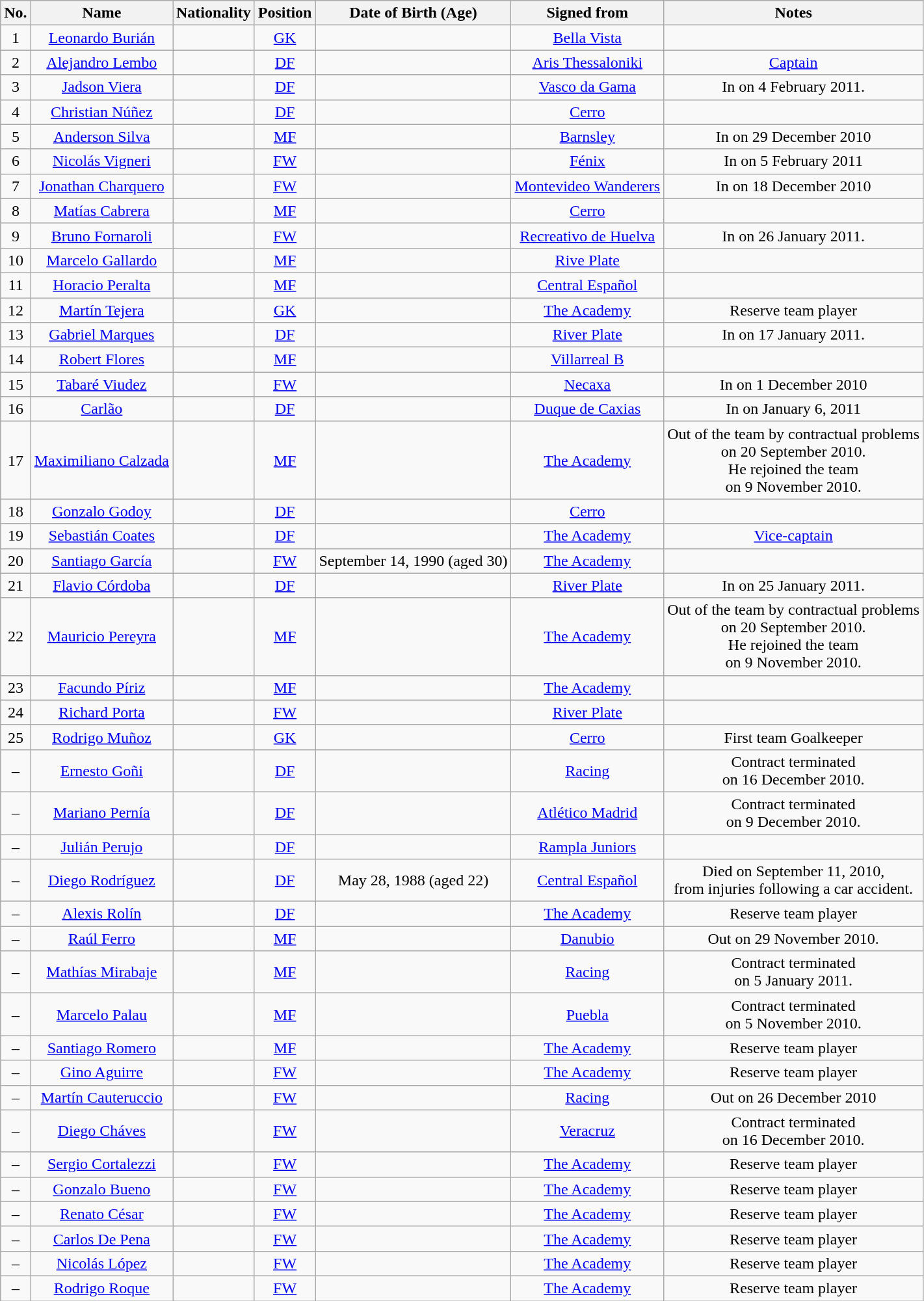<table class="wikitable" style="text-align: center">
<tr>
<th>No.</th>
<th>Name</th>
<th>Nationality</th>
<th>Position</th>
<th>Date of Birth (Age)</th>
<th>Signed from</th>
<th>Notes</th>
</tr>
<tr>
<td>1</td>
<td><a href='#'>Leonardo Burián</a></td>
<td></td>
<td><a href='#'>GK</a></td>
<td></td>
<td> <a href='#'>Bella Vista</a></td>
<td></td>
</tr>
<tr>
<td>2</td>
<td><a href='#'>Alejandro Lembo</a></td>
<td></td>
<td><a href='#'>DF</a></td>
<td></td>
<td> <a href='#'>Aris Thessaloniki</a></td>
<td><a href='#'>Captain</a></td>
</tr>
<tr>
<td>3</td>
<td><a href='#'>Jadson Viera</a></td>
<td></td>
<td><a href='#'>DF</a></td>
<td></td>
<td> <a href='#'>Vasco da Gama</a></td>
<td>In on 4 February 2011.</td>
</tr>
<tr>
<td>4</td>
<td><a href='#'>Christian Núñez</a></td>
<td></td>
<td><a href='#'>DF</a></td>
<td></td>
<td> <a href='#'>Cerro</a></td>
<td></td>
</tr>
<tr>
<td>5</td>
<td><a href='#'>Anderson Silva</a></td>
<td></td>
<td><a href='#'>MF</a></td>
<td></td>
<td> <a href='#'>Barnsley</a></td>
<td>In on 29 December 2010</td>
</tr>
<tr>
<td>6</td>
<td><a href='#'>Nicolás Vigneri</a></td>
<td></td>
<td><a href='#'>FW</a></td>
<td></td>
<td> <a href='#'>Fénix</a></td>
<td>In on 5 February 2011</td>
</tr>
<tr>
<td>7</td>
<td><a href='#'>Jonathan Charquero</a></td>
<td></td>
<td><a href='#'>FW</a></td>
<td></td>
<td> <a href='#'>Montevideo Wanderers</a></td>
<td>In on 18 December 2010</td>
</tr>
<tr>
<td>8</td>
<td><a href='#'>Matías Cabrera</a></td>
<td></td>
<td><a href='#'>MF</a></td>
<td></td>
<td> <a href='#'>Cerro</a></td>
<td></td>
</tr>
<tr>
<td>9</td>
<td><a href='#'>Bruno Fornaroli</a></td>
<td></td>
<td><a href='#'>FW</a></td>
<td></td>
<td> <a href='#'>Recreativo de Huelva</a></td>
<td>In on 26 January 2011.</td>
</tr>
<tr>
<td>10</td>
<td><a href='#'>Marcelo Gallardo</a></td>
<td></td>
<td><a href='#'>MF</a></td>
<td></td>
<td> <a href='#'>Rive Plate</a></td>
<td></td>
</tr>
<tr>
<td>11</td>
<td><a href='#'>Horacio Peralta</a></td>
<td></td>
<td><a href='#'>MF</a></td>
<td></td>
<td> <a href='#'>Central Español</a></td>
<td></td>
</tr>
<tr>
<td>12</td>
<td><a href='#'>Martín Tejera</a></td>
<td></td>
<td><a href='#'>GK</a></td>
<td></td>
<td><a href='#'>The Academy</a></td>
<td>Reserve team player</td>
</tr>
<tr>
<td>13</td>
<td><a href='#'>Gabriel Marques</a></td>
<td></td>
<td><a href='#'>DF</a></td>
<td></td>
<td> <a href='#'>River Plate</a></td>
<td>In on 17 January 2011.</td>
</tr>
<tr>
<td>14</td>
<td><a href='#'>Robert Flores</a></td>
<td></td>
<td><a href='#'>MF</a></td>
<td></td>
<td> <a href='#'>Villarreal B</a></td>
<td></td>
</tr>
<tr>
<td>15</td>
<td><a href='#'>Tabaré Viudez</a></td>
<td></td>
<td><a href='#'>FW</a></td>
<td></td>
<td> <a href='#'>Necaxa</a></td>
<td>In on 1 December 2010</td>
</tr>
<tr>
<td>16</td>
<td><a href='#'>Carlão</a></td>
<td></td>
<td><a href='#'>DF</a></td>
<td></td>
<td> <a href='#'>Duque de Caxias</a></td>
<td>In on January 6, 2011</td>
</tr>
<tr>
<td>17</td>
<td><a href='#'>Maximiliano Calzada</a></td>
<td></td>
<td><a href='#'>MF</a></td>
<td></td>
<td><a href='#'>The Academy</a></td>
<td>Out of the team by contractual problems<br>on 20 September 2010.<br>He rejoined the team<br>on 9 November 2010.</td>
</tr>
<tr>
<td>18</td>
<td><a href='#'>Gonzalo Godoy</a></td>
<td></td>
<td><a href='#'>DF</a></td>
<td></td>
<td> <a href='#'>Cerro</a></td>
<td></td>
</tr>
<tr>
<td>19</td>
<td><a href='#'>Sebastián Coates</a></td>
<td></td>
<td><a href='#'>DF</a></td>
<td></td>
<td><a href='#'>The Academy</a></td>
<td><a href='#'>Vice-captain</a></td>
</tr>
<tr>
<td>20</td>
<td><a href='#'>Santiago García</a></td>
<td></td>
<td><a href='#'>FW</a></td>
<td>September 14, 1990 (aged 30)</td>
<td><a href='#'>The Academy</a></td>
<td></td>
</tr>
<tr>
<td>21</td>
<td><a href='#'>Flavio Córdoba</a></td>
<td></td>
<td><a href='#'>DF</a></td>
<td></td>
<td> <a href='#'>River Plate</a></td>
<td>In on 25 January 2011.</td>
</tr>
<tr>
<td>22</td>
<td><a href='#'>Mauricio Pereyra</a></td>
<td></td>
<td><a href='#'>MF</a></td>
<td></td>
<td><a href='#'>The Academy</a></td>
<td>Out of the team by contractual problems<br>on 20 September 2010.<br>He rejoined the team<br>on 9 November 2010.</td>
</tr>
<tr>
<td>23</td>
<td><a href='#'>Facundo Píriz</a></td>
<td></td>
<td><a href='#'>MF</a></td>
<td></td>
<td><a href='#'>The Academy</a></td>
<td></td>
</tr>
<tr>
<td>24</td>
<td><a href='#'>Richard Porta</a></td>
<td></td>
<td><a href='#'>FW</a></td>
<td></td>
<td> <a href='#'>River Plate</a></td>
<td></td>
</tr>
<tr>
<td>25</td>
<td><a href='#'>Rodrigo Muñoz</a></td>
<td></td>
<td><a href='#'>GK</a></td>
<td></td>
<td> <a href='#'>Cerro</a></td>
<td>First team Goalkeeper</td>
</tr>
<tr>
<td>–</td>
<td><a href='#'>Ernesto Goñi</a></td>
<td></td>
<td><a href='#'>DF</a></td>
<td></td>
<td> <a href='#'>Racing</a></td>
<td>Contract terminated<br>on 16 December 2010.</td>
</tr>
<tr>
<td>–</td>
<td><a href='#'>Mariano Pernía</a></td>
<td></td>
<td><a href='#'>DF</a></td>
<td></td>
<td> <a href='#'>Atlético Madrid</a></td>
<td>Contract terminated<br>on 9 December 2010.</td>
</tr>
<tr>
<td>–</td>
<td><a href='#'>Julián Perujo</a></td>
<td></td>
<td><a href='#'>DF</a></td>
<td></td>
<td> <a href='#'>Rampla Juniors</a></td>
<td></td>
</tr>
<tr>
<td>–</td>
<td><a href='#'>Diego Rodríguez</a></td>
<td></td>
<td><a href='#'>DF</a></td>
<td>May 28, 1988 (aged 22)</td>
<td> <a href='#'>Central Español</a></td>
<td>Died on September 11, 2010,<br>from injuries following a car accident.</td>
</tr>
<tr>
<td>–</td>
<td><a href='#'>Alexis Rolín</a></td>
<td></td>
<td><a href='#'>DF</a></td>
<td></td>
<td><a href='#'>The Academy</a></td>
<td>Reserve team player</td>
</tr>
<tr>
<td>–</td>
<td><a href='#'>Raúl Ferro</a></td>
<td></td>
<td><a href='#'>MF</a></td>
<td></td>
<td> <a href='#'>Danubio</a></td>
<td>Out on 29 November 2010.</td>
</tr>
<tr>
<td>–</td>
<td><a href='#'>Mathías Mirabaje</a></td>
<td></td>
<td><a href='#'>MF</a></td>
<td></td>
<td> <a href='#'>Racing</a></td>
<td>Contract terminated<br>on 5 January 2011.</td>
</tr>
<tr>
<td>–</td>
<td><a href='#'>Marcelo Palau</a></td>
<td></td>
<td><a href='#'>MF</a></td>
<td></td>
<td> <a href='#'>Puebla</a></td>
<td>Contract terminated<br>on 5 November 2010.</td>
</tr>
<tr>
<td>–</td>
<td><a href='#'>Santiago Romero</a></td>
<td></td>
<td><a href='#'>MF</a></td>
<td></td>
<td><a href='#'>The Academy</a></td>
<td>Reserve team player</td>
</tr>
<tr>
<td>–</td>
<td><a href='#'>Gino Aguirre</a></td>
<td></td>
<td><a href='#'>FW</a></td>
<td></td>
<td><a href='#'>The Academy</a></td>
<td>Reserve team player</td>
</tr>
<tr>
<td>–</td>
<td><a href='#'>Martín Cauteruccio</a></td>
<td></td>
<td><a href='#'>FW</a></td>
<td></td>
<td> <a href='#'>Racing</a></td>
<td>Out on 26 December 2010</td>
</tr>
<tr>
<td>–</td>
<td><a href='#'>Diego Cháves</a></td>
<td></td>
<td><a href='#'>FW</a></td>
<td></td>
<td> <a href='#'>Veracruz</a></td>
<td>Contract terminated<br>on 16 December 2010.</td>
</tr>
<tr>
<td>–</td>
<td><a href='#'>Sergio Cortalezzi</a></td>
<td></td>
<td><a href='#'>FW</a></td>
<td></td>
<td><a href='#'>The Academy</a></td>
<td>Reserve team player</td>
</tr>
<tr>
<td>–</td>
<td><a href='#'>Gonzalo Bueno</a></td>
<td></td>
<td><a href='#'>FW</a></td>
<td></td>
<td><a href='#'>The Academy</a></td>
<td>Reserve team player</td>
</tr>
<tr>
<td>–</td>
<td><a href='#'>Renato César</a></td>
<td></td>
<td><a href='#'>FW</a></td>
<td></td>
<td><a href='#'>The Academy</a></td>
<td>Reserve team player</td>
</tr>
<tr>
<td>–</td>
<td><a href='#'>Carlos De Pena</a></td>
<td></td>
<td><a href='#'>FW</a></td>
<td></td>
<td><a href='#'>The Academy</a></td>
<td>Reserve team player</td>
</tr>
<tr>
<td>–</td>
<td><a href='#'>Nicolás López</a></td>
<td></td>
<td><a href='#'>FW</a></td>
<td></td>
<td><a href='#'>The Academy</a></td>
<td>Reserve team player</td>
</tr>
<tr>
<td>–</td>
<td><a href='#'>Rodrigo Roque</a></td>
<td></td>
<td><a href='#'>FW</a></td>
<td></td>
<td><a href='#'>The Academy</a></td>
<td>Reserve team player</td>
</tr>
</table>
